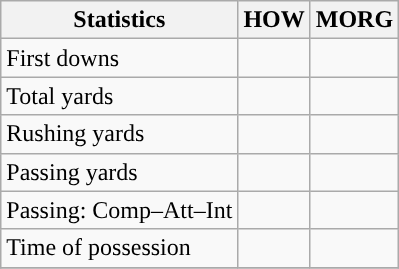<table class="wikitable" style="float: left;">
<tr>
<th>Statistics</th>
<th>HOW</th>
<th>MORG</th>
</tr>
<tr>
<td>First downs</td>
<td></td>
<td></td>
</tr>
<tr>
<td>Total yards</td>
<td></td>
<td></td>
</tr>
<tr>
<td>Rushing yards</td>
<td></td>
<td></td>
</tr>
<tr>
<td>Passing yards</td>
<td></td>
<td></td>
</tr>
<tr>
<td>Passing: Comp–Att–Int</td>
<td></td>
<td></td>
</tr>
<tr>
<td>Time of possession</td>
<td></td>
<td></td>
</tr>
<tr>
</tr>
</table>
